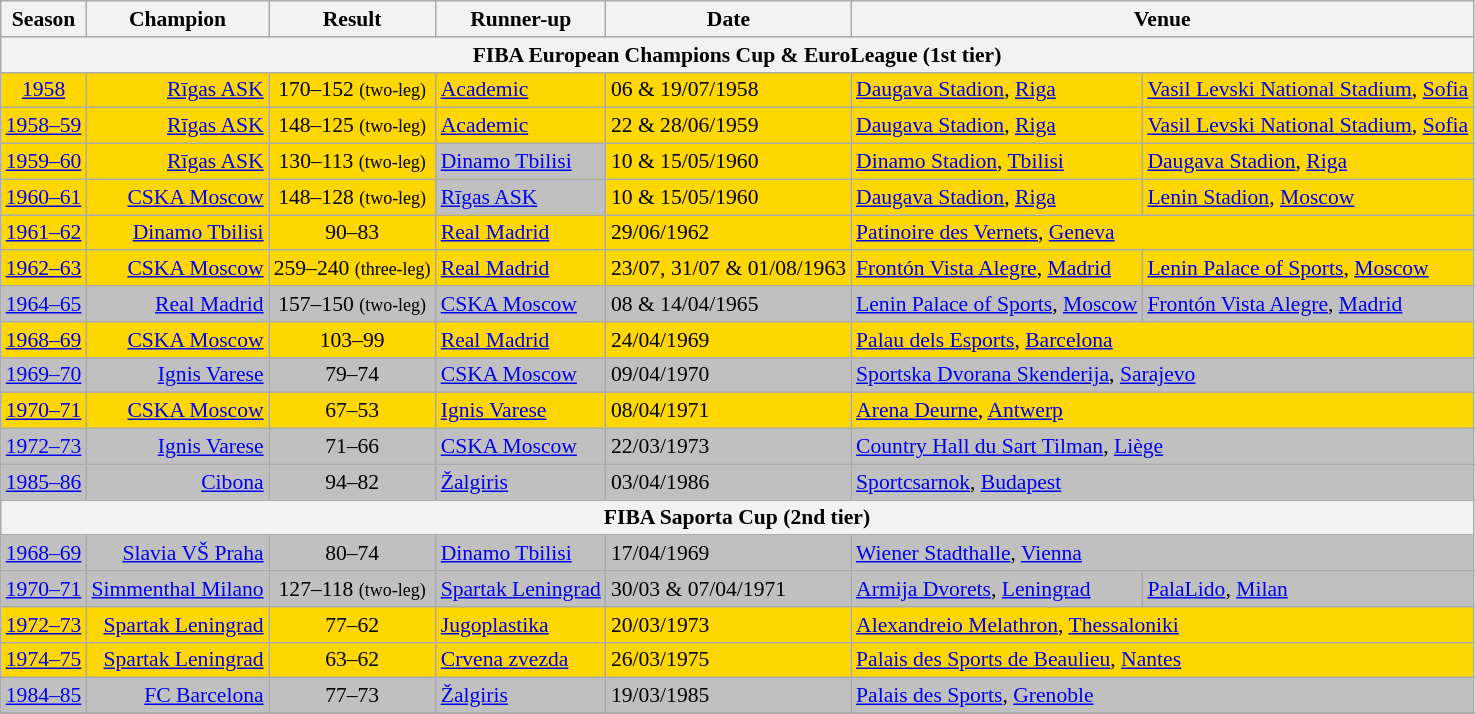<table class="wikitable" style="font-size:90%">
<tr>
<th>Season</th>
<th>Champion</th>
<th>Result</th>
<th>Runner-up</th>
<th>Date</th>
<th colspan=2>Venue</th>
</tr>
<tr>
<th colspan=7>FIBA European Champions Cup & EuroLeague (1st tier)</th>
</tr>
<tr bgcolor=gold>
<td style="text-align:center;"><a href='#'>1958</a></td>
<td align=right><a href='#'>Rīgas ASK</a> </td>
<td align=center>170–152 <small>(two-leg)</small></td>
<td> <a href='#'>Academic</a></td>
<td>06 & 19/07/1958</td>
<td><a href='#'>Daugava Stadion</a>, <a href='#'>Riga</a></td>
<td><a href='#'>Vasil Levski National Stadium</a>, <a href='#'>Sofia</a></td>
</tr>
<tr bgcolor=gold>
<td style="text-align:center;"><a href='#'>1958–59</a></td>
<td align=right><a href='#'>Rīgas ASK</a> </td>
<td align=center>148–125 <small>(two-leg)</small></td>
<td> <a href='#'>Academic</a></td>
<td>22 & 28/06/1959</td>
<td><a href='#'>Daugava Stadion</a>, <a href='#'>Riga</a></td>
<td><a href='#'>Vasil Levski National Stadium</a>, <a href='#'>Sofia</a></td>
</tr>
<tr bgcolor=gold>
<td style="text-align:center;"><a href='#'>1959–60</a></td>
<td align=right><a href='#'>Rīgas ASK</a> </td>
<td align=center>130–113 <small>(two-leg)</small></td>
<td bgcolor=silver> <a href='#'>Dinamo Tbilisi</a></td>
<td>10 & 15/05/1960</td>
<td><a href='#'>Dinamo Stadion</a>, <a href='#'>Tbilisi</a></td>
<td><a href='#'>Daugava Stadion</a>, <a href='#'>Riga</a></td>
</tr>
<tr bgcolor=gold>
<td style="text-align:center;"><a href='#'>1960–61</a></td>
<td align=right><a href='#'>CSKA Moscow</a> </td>
<td align=center>148–128 <small>(two-leg)</small></td>
<td bgcolor=silver> <a href='#'>Rīgas ASK</a></td>
<td>10 & 15/05/1960</td>
<td><a href='#'>Daugava Stadion</a>, <a href='#'>Riga</a></td>
<td><a href='#'>Lenin Stadion</a>, <a href='#'>Moscow</a></td>
</tr>
<tr bgcolor=gold>
<td style="text-align:center;"><a href='#'>1961–62</a></td>
<td align=right><a href='#'>Dinamo Tbilisi</a> </td>
<td align=center>90–83</td>
<td> <a href='#'>Real Madrid</a></td>
<td>29/06/1962</td>
<td colspan=2><a href='#'>Patinoire des Vernets</a>, <a href='#'>Geneva</a></td>
</tr>
<tr bgcolor=gold>
<td style="text-align:center;"><a href='#'>1962–63</a></td>
<td align=right><a href='#'>CSKA Moscow</a> </td>
<td>259–240 <small>(three-leg)</small></td>
<td> <a href='#'>Real Madrid</a></td>
<td>23/07, 31/07 & 01/08/1963</td>
<td><a href='#'>Frontón Vista Alegre</a>, <a href='#'>Madrid</a></td>
<td><a href='#'>Lenin Palace of Sports</a>, <a href='#'>Moscow</a></td>
</tr>
<tr bgcolor=silver>
<td style="text-align:center;"><a href='#'>1964–65</a></td>
<td align=right><a href='#'>Real Madrid</a> </td>
<td align=center>157–150 <small>(two-leg)</small></td>
<td> <a href='#'>CSKA Moscow</a></td>
<td>08 & 14/04/1965</td>
<td><a href='#'>Lenin Palace of Sports</a>, <a href='#'>Moscow</a></td>
<td><a href='#'>Frontón Vista Alegre</a>, <a href='#'>Madrid</a></td>
</tr>
<tr bgcolor=gold>
<td style="text-align:center;"><a href='#'>1968–69</a></td>
<td align=right><a href='#'>CSKA Moscow</a> </td>
<td align=center>103–99</td>
<td> <a href='#'>Real Madrid</a></td>
<td>24/04/1969</td>
<td colspan=2><a href='#'>Palau dels Esports</a>, <a href='#'>Barcelona</a></td>
</tr>
<tr bgcolor=silver>
<td style="text-align:center;"><a href='#'>1969–70</a></td>
<td align=right><a href='#'>Ignis Varese</a> </td>
<td align=center>79–74</td>
<td> <a href='#'>CSKA Moscow</a></td>
<td>09/04/1970</td>
<td colspan=2><a href='#'>Sportska Dvorana Skenderija</a>, <a href='#'>Sarajevo</a></td>
</tr>
<tr bgcolor=gold>
<td style="text-align:center;"><a href='#'>1970–71</a></td>
<td align=right><a href='#'>CSKA Moscow</a> </td>
<td align=center>67–53</td>
<td> <a href='#'>Ignis Varese</a></td>
<td>08/04/1971</td>
<td colspan=2><a href='#'>Arena Deurne</a>, <a href='#'>Antwerp</a></td>
</tr>
<tr bgcolor=silver>
<td style="text-align:center;"><a href='#'>1972–73</a></td>
<td align=right><a href='#'>Ignis Varese</a> </td>
<td align=center>71–66</td>
<td> <a href='#'>CSKA Moscow</a></td>
<td>22/03/1973</td>
<td colspan=2><a href='#'>Country Hall du Sart Tilman</a>, <a href='#'>Liège</a></td>
</tr>
<tr bgcolor=silver>
<td style="text-align:center;"><a href='#'>1985–86</a></td>
<td align=right><a href='#'>Cibona</a> </td>
<td align=center>94–82</td>
<td> <a href='#'>Žalgiris</a></td>
<td>03/04/1986</td>
<td colspan=2><a href='#'>Sportcsarnok</a>, <a href='#'>Budapest</a></td>
</tr>
<tr>
<th colspan=7>FIBA Saporta Cup (2nd tier)</th>
</tr>
<tr bgcolor=silver>
<td style="text-align:center;"><a href='#'>1968–69</a></td>
<td align=right><a href='#'>Slavia VŠ Praha</a> </td>
<td align=center>80–74</td>
<td> <a href='#'>Dinamo Tbilisi</a></td>
<td>17/04/1969</td>
<td colspan=2><a href='#'>Wiener Stadthalle</a>, <a href='#'>Vienna</a></td>
</tr>
<tr bgcolor=silver>
<td style="text-align:center;"><a href='#'>1970–71</a></td>
<td align=right><a href='#'>Simmenthal Milano</a> </td>
<td align=center>127–118 <small>(two-leg)</small></td>
<td> <a href='#'>Spartak Leningrad</a></td>
<td>30/03 & 07/04/1971</td>
<td><a href='#'>Armija Dvorets</a>, <a href='#'>Leningrad</a></td>
<td><a href='#'>PalaLido</a>, <a href='#'>Milan</a></td>
</tr>
<tr bgcolor=gold>
<td style="text-align:center;"><a href='#'>1972–73</a></td>
<td align=right><a href='#'>Spartak Leningrad</a> </td>
<td align=center>77–62</td>
<td> <a href='#'>Jugoplastika</a></td>
<td>20/03/1973</td>
<td colspan=2><a href='#'>Alexandreio Melathron</a>, <a href='#'>Thessaloniki</a></td>
</tr>
<tr bgcolor=gold>
<td style="text-align:center;"><a href='#'>1974–75</a></td>
<td align=right><a href='#'>Spartak Leningrad</a> </td>
<td align=center>63–62</td>
<td> <a href='#'>Crvena zvezda</a></td>
<td>26/03/1975</td>
<td colspan=2><a href='#'>Palais des Sports de Beaulieu</a>, <a href='#'>Nantes</a></td>
</tr>
<tr bgcolor=silver>
<td style="text-align:center;"><a href='#'>1984–85</a></td>
<td align=right><a href='#'>FC Barcelona</a> </td>
<td align=center>77–73</td>
<td> <a href='#'>Žalgiris</a></td>
<td>19/03/1985</td>
<td colspan=2><a href='#'>Palais des Sports</a>, <a href='#'>Grenoble</a></td>
</tr>
<tr>
</tr>
</table>
